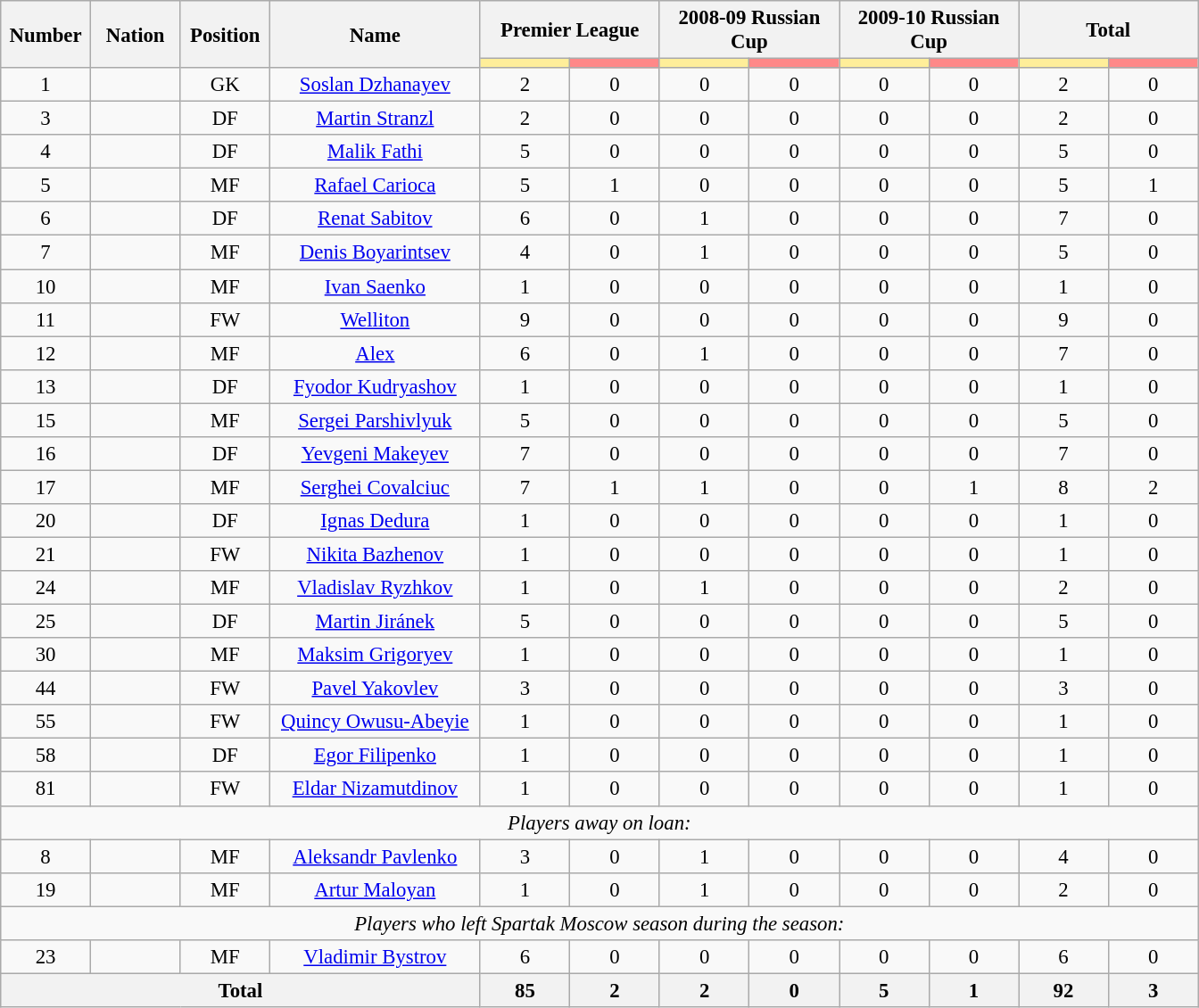<table class="wikitable" style="font-size: 95%; text-align: center;">
<tr>
<th rowspan=2 width=60>Number</th>
<th rowspan=2 width=60>Nation</th>
<th rowspan=2 width=60>Position</th>
<th rowspan=2 width=150>Name</th>
<th colspan=2>Premier League</th>
<th colspan=2>2008-09 Russian Cup</th>
<th colspan=2>2009-10 Russian Cup</th>
<th colspan=2>Total</th>
</tr>
<tr>
<th style="width:60px; background:#fe9;"></th>
<th style="width:60px; background:#ff8888;"></th>
<th style="width:60px; background:#fe9;"></th>
<th style="width:60px; background:#ff8888;"></th>
<th style="width:60px; background:#fe9;"></th>
<th style="width:60px; background:#ff8888;"></th>
<th style="width:60px; background:#fe9;"></th>
<th style="width:60px; background:#ff8888;"></th>
</tr>
<tr>
<td>1</td>
<td></td>
<td>GK</td>
<td><a href='#'>Soslan Dzhanayev</a></td>
<td>2</td>
<td>0</td>
<td>0</td>
<td>0</td>
<td>0</td>
<td>0</td>
<td>2</td>
<td>0</td>
</tr>
<tr>
<td>3</td>
<td></td>
<td>DF</td>
<td><a href='#'>Martin Stranzl</a></td>
<td>2</td>
<td>0</td>
<td>0</td>
<td>0</td>
<td>0</td>
<td>0</td>
<td>2</td>
<td>0</td>
</tr>
<tr>
<td>4</td>
<td></td>
<td>DF</td>
<td><a href='#'>Malik Fathi</a></td>
<td>5</td>
<td>0</td>
<td>0</td>
<td>0</td>
<td>0</td>
<td>0</td>
<td>5</td>
<td>0</td>
</tr>
<tr>
<td>5</td>
<td></td>
<td>MF</td>
<td><a href='#'>Rafael Carioca</a></td>
<td>5</td>
<td>1</td>
<td>0</td>
<td>0</td>
<td>0</td>
<td>0</td>
<td>5</td>
<td>1</td>
</tr>
<tr>
<td>6</td>
<td></td>
<td>DF</td>
<td><a href='#'>Renat Sabitov</a></td>
<td>6</td>
<td>0</td>
<td>1</td>
<td>0</td>
<td>0</td>
<td>0</td>
<td>7</td>
<td>0</td>
</tr>
<tr>
<td>7</td>
<td></td>
<td>MF</td>
<td><a href='#'>Denis Boyarintsev</a></td>
<td>4</td>
<td>0</td>
<td>1</td>
<td>0</td>
<td>0</td>
<td>0</td>
<td>5</td>
<td>0</td>
</tr>
<tr>
<td>10</td>
<td></td>
<td>MF</td>
<td><a href='#'>Ivan Saenko</a></td>
<td>1</td>
<td>0</td>
<td>0</td>
<td>0</td>
<td>0</td>
<td>0</td>
<td>1</td>
<td>0</td>
</tr>
<tr>
<td>11</td>
<td></td>
<td>FW</td>
<td><a href='#'>Welliton</a></td>
<td>9</td>
<td>0</td>
<td>0</td>
<td>0</td>
<td>0</td>
<td>0</td>
<td>9</td>
<td>0</td>
</tr>
<tr>
<td>12</td>
<td></td>
<td>MF</td>
<td><a href='#'>Alex</a></td>
<td>6</td>
<td>0</td>
<td>1</td>
<td>0</td>
<td>0</td>
<td>0</td>
<td>7</td>
<td>0</td>
</tr>
<tr>
<td>13</td>
<td></td>
<td>DF</td>
<td><a href='#'>Fyodor Kudryashov</a></td>
<td>1</td>
<td>0</td>
<td>0</td>
<td>0</td>
<td>0</td>
<td>0</td>
<td>1</td>
<td>0</td>
</tr>
<tr>
<td>15</td>
<td></td>
<td>MF</td>
<td><a href='#'>Sergei Parshivlyuk</a></td>
<td>5</td>
<td>0</td>
<td>0</td>
<td>0</td>
<td>0</td>
<td>0</td>
<td>5</td>
<td>0</td>
</tr>
<tr>
<td>16</td>
<td></td>
<td>DF</td>
<td><a href='#'>Yevgeni Makeyev</a></td>
<td>7</td>
<td>0</td>
<td>0</td>
<td>0</td>
<td>0</td>
<td>0</td>
<td>7</td>
<td>0</td>
</tr>
<tr>
<td>17</td>
<td></td>
<td>MF</td>
<td><a href='#'>Serghei Covalciuc</a></td>
<td>7</td>
<td>1</td>
<td>1</td>
<td>0</td>
<td>0</td>
<td>1</td>
<td>8</td>
<td>2</td>
</tr>
<tr>
<td>20</td>
<td></td>
<td>DF</td>
<td><a href='#'>Ignas Dedura</a></td>
<td>1</td>
<td>0</td>
<td>0</td>
<td>0</td>
<td>0</td>
<td>0</td>
<td>1</td>
<td>0</td>
</tr>
<tr>
<td>21</td>
<td></td>
<td>FW</td>
<td><a href='#'>Nikita Bazhenov</a></td>
<td>1</td>
<td>0</td>
<td>0</td>
<td>0</td>
<td>0</td>
<td>0</td>
<td>1</td>
<td>0</td>
</tr>
<tr>
<td>24</td>
<td></td>
<td>MF</td>
<td><a href='#'>Vladislav Ryzhkov</a></td>
<td>1</td>
<td>0</td>
<td>1</td>
<td>0</td>
<td>0</td>
<td>0</td>
<td>2</td>
<td>0</td>
</tr>
<tr>
<td>25</td>
<td></td>
<td>DF</td>
<td><a href='#'>Martin Jiránek</a></td>
<td>5</td>
<td>0</td>
<td>0</td>
<td>0</td>
<td>0</td>
<td>0</td>
<td>5</td>
<td>0</td>
</tr>
<tr>
<td>30</td>
<td></td>
<td>MF</td>
<td><a href='#'>Maksim Grigoryev</a></td>
<td>1</td>
<td>0</td>
<td>0</td>
<td>0</td>
<td>0</td>
<td>0</td>
<td>1</td>
<td>0</td>
</tr>
<tr>
<td>44</td>
<td></td>
<td>FW</td>
<td><a href='#'>Pavel Yakovlev</a></td>
<td>3</td>
<td>0</td>
<td>0</td>
<td>0</td>
<td>0</td>
<td>0</td>
<td>3</td>
<td>0</td>
</tr>
<tr>
<td>55</td>
<td></td>
<td>FW</td>
<td><a href='#'>Quincy Owusu-Abeyie</a></td>
<td>1</td>
<td>0</td>
<td>0</td>
<td>0</td>
<td>0</td>
<td>0</td>
<td>1</td>
<td>0</td>
</tr>
<tr>
<td>58</td>
<td></td>
<td>DF</td>
<td><a href='#'>Egor Filipenko</a></td>
<td>1</td>
<td>0</td>
<td>0</td>
<td>0</td>
<td>0</td>
<td>0</td>
<td>1</td>
<td>0</td>
</tr>
<tr>
<td>81</td>
<td></td>
<td>FW</td>
<td><a href='#'>Eldar Nizamutdinov</a></td>
<td>1</td>
<td>0</td>
<td>0</td>
<td>0</td>
<td>0</td>
<td>0</td>
<td>1</td>
<td>0</td>
</tr>
<tr>
<td colspan="16"><em>Players away on loan:</em></td>
</tr>
<tr>
<td>8</td>
<td></td>
<td>MF</td>
<td><a href='#'>Aleksandr Pavlenko</a></td>
<td>3</td>
<td>0</td>
<td>1</td>
<td>0</td>
<td>0</td>
<td>0</td>
<td>4</td>
<td>0</td>
</tr>
<tr>
<td>19</td>
<td></td>
<td>MF</td>
<td><a href='#'>Artur Maloyan</a></td>
<td>1</td>
<td>0</td>
<td>1</td>
<td>0</td>
<td>0</td>
<td>0</td>
<td>2</td>
<td>0</td>
</tr>
<tr>
<td colspan="16"><em>Players who left Spartak Moscow season during the season:</em></td>
</tr>
<tr>
<td>23</td>
<td></td>
<td>MF</td>
<td><a href='#'>Vladimir Bystrov</a></td>
<td>6</td>
<td>0</td>
<td>0</td>
<td>0</td>
<td>0</td>
<td>0</td>
<td>6</td>
<td>0</td>
</tr>
<tr>
<th colspan=4>Total</th>
<th>85</th>
<th>2</th>
<th>2</th>
<th>0</th>
<th>5</th>
<th>1</th>
<th>92</th>
<th>3</th>
</tr>
</table>
